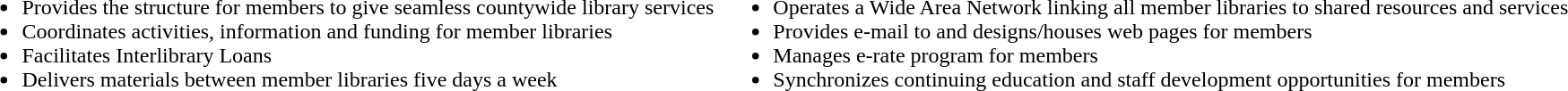<table>
<tr valign="top">
<td><br><ul><li>Provides the structure for members to give seamless countywide library services</li><li>Coordinates activities, information and funding for member libraries</li><li>Facilitates Interlibrary Loans</li><li>Delivers materials between member libraries five days a week</li></ul></td>
<td><br><ul><li>Operates a Wide Area Network linking all member libraries to shared resources and services</li><li>Provides e-mail to and designs/houses web pages for members</li><li>Manages e-rate program for members</li><li>Synchronizes continuing education and staff development opportunities for members</li></ul></td>
</tr>
</table>
